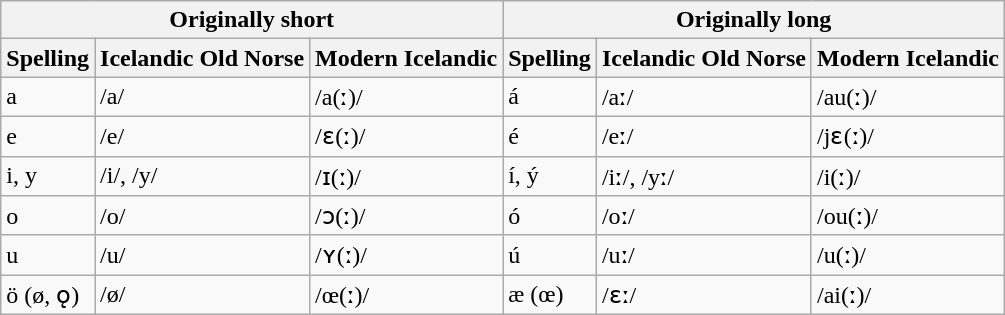<table class="wikitable">
<tr>
<th colspan="3">Originally short</th>
<th colspan="3">Originally long</th>
</tr>
<tr>
<th>Spelling</th>
<th>Icelandic Old Norse</th>
<th>Modern Icelandic</th>
<th>Spelling</th>
<th>Icelandic Old Norse</th>
<th>Modern Icelandic</th>
</tr>
<tr>
<td>a</td>
<td>/a/</td>
<td>/a(ː)/</td>
<td>á</td>
<td>/aː/</td>
<td>/au(ː)/</td>
</tr>
<tr>
<td>e</td>
<td>/e/</td>
<td>/ɛ(ː)/</td>
<td>é</td>
<td>/eː/</td>
<td>/jɛ(ː)/</td>
</tr>
<tr>
<td>i, y</td>
<td>/i/, /y/</td>
<td>/ɪ(ː)/</td>
<td>í, ý</td>
<td>/iː/, /yː/</td>
<td>/i(ː)/</td>
</tr>
<tr>
<td>o</td>
<td>/o/</td>
<td>/ɔ(ː)/</td>
<td>ó</td>
<td>/oː/</td>
<td>/ou(ː)/</td>
</tr>
<tr>
<td>u</td>
<td>/u/</td>
<td>/ʏ(ː)/</td>
<td>ú</td>
<td>/uː/</td>
<td>/u(ː)/</td>
</tr>
<tr>
<td>ö (ø, ǫ)</td>
<td>/ø/</td>
<td>/œ(ː)/</td>
<td>æ (œ)</td>
<td>/ɛː/</td>
<td>/ai(ː)/</td>
</tr>
</table>
